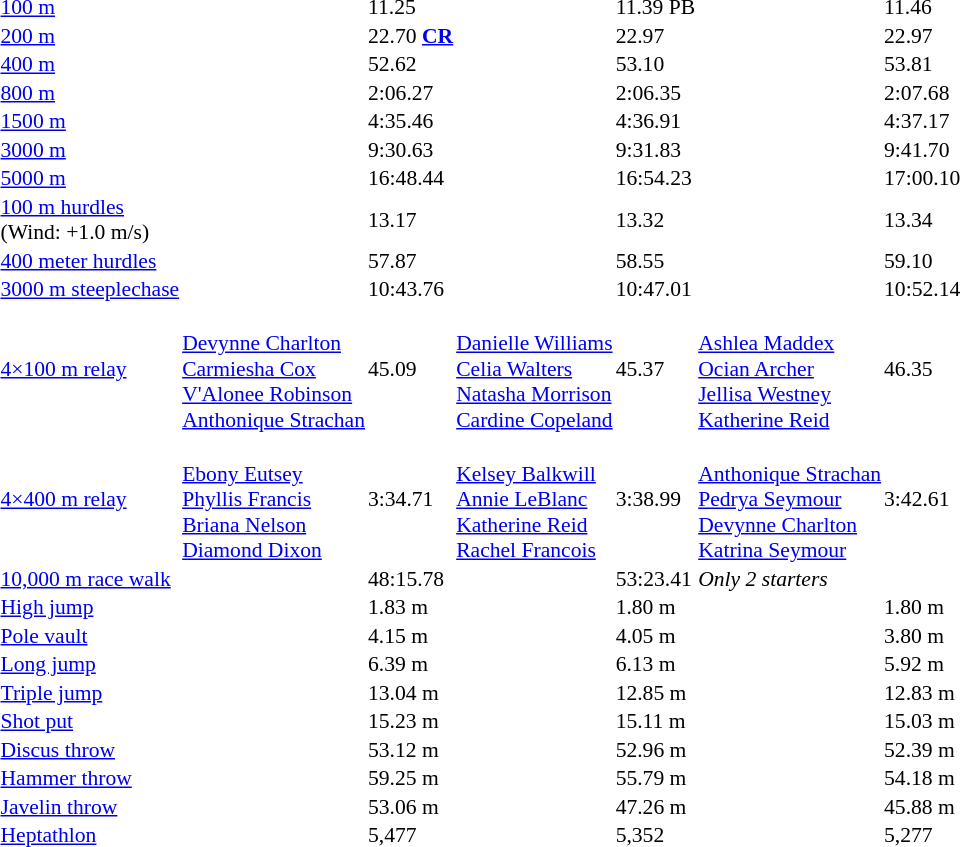<table style="border-collapse: collapse; font-size: 90%;" >
<tr>
<td><a href='#'>100 m</a> </td>
<td></td>
<td>11.25</td>
<td></td>
<td>11.39 PB</td>
<td></td>
<td>11.46</td>
</tr>
<tr>
<td><a href='#'>200 m</a> </td>
<td></td>
<td>22.70 <strong><a href='#'>CR</a></strong></td>
<td></td>
<td>22.97</td>
<td></td>
<td>22.97</td>
</tr>
<tr>
<td><a href='#'>400 m</a></td>
<td></td>
<td>52.62</td>
<td></td>
<td>53.10</td>
<td></td>
<td>53.81</td>
</tr>
<tr>
<td><a href='#'>800 m</a></td>
<td></td>
<td>2:06.27</td>
<td></td>
<td>2:06.35</td>
<td></td>
<td>2:07.68</td>
</tr>
<tr>
<td><a href='#'>1500 m</a></td>
<td></td>
<td>4:35.46</td>
<td></td>
<td>4:36.91</td>
<td></td>
<td>4:37.17</td>
</tr>
<tr>
<td><a href='#'>3000 m</a></td>
<td></td>
<td>9:30.63</td>
<td></td>
<td>9:31.83</td>
<td></td>
<td>9:41.70</td>
</tr>
<tr>
<td><a href='#'>5000 m</a></td>
<td></td>
<td>16:48.44</td>
<td></td>
<td>16:54.23</td>
<td></td>
<td>17:00.10</td>
</tr>
<tr>
<td><a href='#'>100 m hurdles</a><br>(Wind: +1.0 m/s)</td>
<td></td>
<td>13.17</td>
<td></td>
<td>13.32</td>
<td></td>
<td>13.34</td>
</tr>
<tr>
<td><a href='#'>400 meter hurdles</a></td>
<td></td>
<td>57.87</td>
<td></td>
<td>58.55</td>
<td></td>
<td>59.10</td>
</tr>
<tr>
<td><a href='#'>3000 m steeplechase</a></td>
<td></td>
<td>10:43.76</td>
<td></td>
<td>10:47.01</td>
<td></td>
<td>10:52.14</td>
</tr>
<tr>
<td><a href='#'>4×100 m relay</a></td>
<td><br><a href='#'>Devynne Charlton</a><br><a href='#'>Carmiesha Cox</a><br><a href='#'>V'Alonee Robinson</a><br><a href='#'>Anthonique Strachan</a></td>
<td>45.09</td>
<td><br><a href='#'>Danielle Williams</a><br><a href='#'>Celia Walters</a><br><a href='#'>Natasha Morrison</a><br><a href='#'>Cardine Copeland</a></td>
<td>45.37</td>
<td><br><a href='#'>Ashlea Maddex</a><br><a href='#'>Ocian Archer</a><br><a href='#'>Jellisa Westney</a><br><a href='#'>Katherine Reid</a></td>
<td>46.35</td>
</tr>
<tr>
<td><a href='#'>4×400 m relay</a></td>
<td><br><a href='#'>Ebony Eutsey</a><br><a href='#'>Phyllis Francis</a><br><a href='#'>Briana Nelson</a><br><a href='#'>Diamond Dixon</a></td>
<td>3:34.71</td>
<td><br><a href='#'>Kelsey Balkwill</a><br><a href='#'>Annie LeBlanc</a><br><a href='#'>Katherine Reid</a><br><a href='#'>Rachel Francois</a></td>
<td>3:38.99</td>
<td><br><a href='#'>Anthonique Strachan</a><br><a href='#'>Pedrya Seymour</a><br><a href='#'>Devynne Charlton</a><br><a href='#'>Katrina Seymour</a></td>
<td>3:42.61</td>
</tr>
<tr>
<td><a href='#'>10,000 m race walk</a></td>
<td></td>
<td>48:15.78</td>
<td></td>
<td>53:23.41</td>
<td><em>Only 2 starters</em></td>
<td></td>
</tr>
<tr>
<td><a href='#'>High jump</a></td>
<td></td>
<td>1.83 m</td>
<td></td>
<td>1.80 m</td>
<td></td>
<td>1.80 m</td>
</tr>
<tr>
<td><a href='#'>Pole vault</a></td>
<td></td>
<td>4.15 m</td>
<td></td>
<td>4.05 m</td>
<td></td>
<td>3.80 m</td>
</tr>
<tr>
<td><a href='#'>Long jump</a></td>
<td></td>
<td>6.39 m</td>
<td></td>
<td>6.13 m</td>
<td></td>
<td>5.92 m</td>
</tr>
<tr>
<td><a href='#'>Triple jump</a></td>
<td></td>
<td>13.04 m</td>
<td></td>
<td>12.85 m</td>
<td></td>
<td>12.83 m</td>
</tr>
<tr>
<td><a href='#'>Shot put</a></td>
<td></td>
<td>15.23 m</td>
<td></td>
<td>15.11 m</td>
<td></td>
<td>15.03 m</td>
</tr>
<tr>
<td><a href='#'>Discus throw</a></td>
<td></td>
<td>53.12 m</td>
<td></td>
<td>52.96 m</td>
<td></td>
<td>52.39 m</td>
</tr>
<tr>
<td><a href='#'>Hammer throw</a></td>
<td></td>
<td>59.25 m</td>
<td></td>
<td>55.79 m</td>
<td></td>
<td>54.18 m</td>
</tr>
<tr>
<td><a href='#'>Javelin throw</a></td>
<td></td>
<td>53.06 m</td>
<td></td>
<td>47.26 m</td>
<td></td>
<td>45.88 m</td>
</tr>
<tr>
<td><a href='#'>Heptathlon</a></td>
<td></td>
<td>5,477</td>
<td></td>
<td>5,352</td>
<td></td>
<td>5,277</td>
</tr>
</table>
